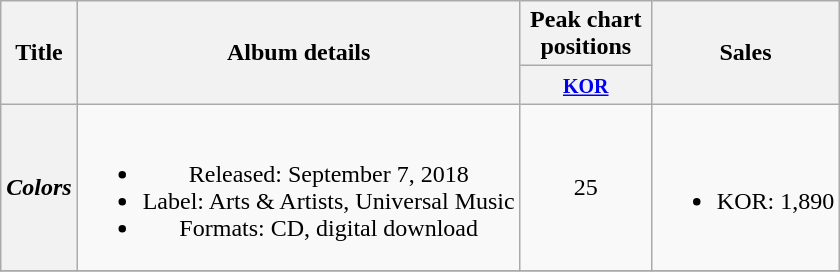<table class="wikitable plainrowheaders" style="text-align:center;">
<tr>
<th scope="col" rowspan="2">Title</th>
<th scope="col" rowspan="2">Album details</th>
<th scope="col" colspan="1" style="width:5em;">Peak chart positions</th>
<th scope="col" rowspan="2">Sales</th>
</tr>
<tr>
<th><small><a href='#'>KOR</a></small><br></th>
</tr>
<tr>
<th scope="row"><em>Colors</em></th>
<td><br><ul><li>Released: September 7, 2018</li><li>Label: Arts & Artists, Universal Music</li><li>Formats: CD, digital download</li></ul></td>
<td>25</td>
<td><br><ul><li>KOR: 1,890</li></ul></td>
</tr>
<tr>
</tr>
</table>
